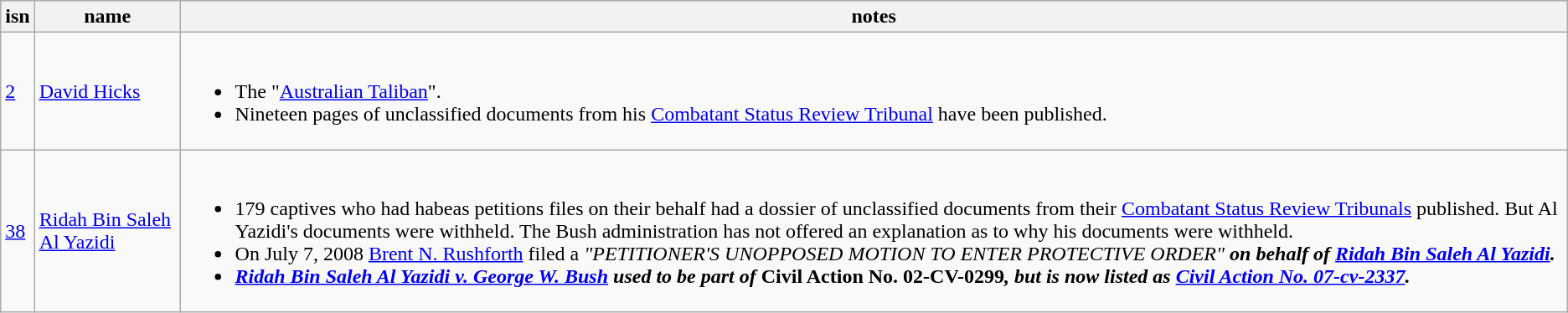<table class="wikitable" border="1">
<tr>
<th><strong>isn</strong></th>
<th><strong>name</strong></th>
<th><strong>notes</strong></th>
</tr>
<tr>
<td><a href='#'>2</a></td>
<td><a href='#'>David Hicks</a></td>
<td><br><ul><li>The "<a href='#'>Australian Taliban</a>".</li><li>Nineteen pages of unclassified documents from his <a href='#'>Combatant Status Review Tribunal</a> have been published.</li></ul></td>
</tr>
<tr>
<td><a href='#'>38</a></td>
<td><a href='#'>Ridah Bin Saleh Al Yazidi</a></td>
<td><br><ul><li>179 captives who had habeas petitions files on their behalf had a dossier of unclassified documents from their <a href='#'>Combatant Status Review Tribunals</a> published.  But Al Yazidi's documents were withheld.  The Bush administration has not offered an explanation as to why his documents were withheld.</li><li>On July 7, 2008 <a href='#'>Brent N. Rushforth</a> filed a <em>"PETITIONER'S UNOPPOSED MOTION TO ENTER PROTECTIVE ORDER"<strong> on behalf of <a href='#'>Ridah Bin Saleh Al Yazidi</a>.</li><li><a href='#'>Ridah Bin Saleh Al Yazidi v. George W. Bush</a> used to be part of </em>Civil Action No. 02-CV-0299<em>, but is now listed as <a href='#'>Civil Action No. 07-cv-2337</a>.</li></ul></td>
</tr>
</table>
